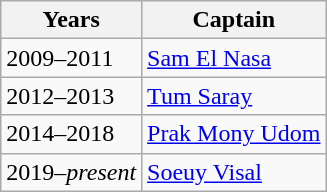<table class="wikitable" border="5">
<tr>
<th>Years</th>
<th>Captain</th>
</tr>
<tr>
<td>2009–2011</td>
<td> <a href='#'>Sam El Nasa</a></td>
</tr>
<tr>
<td>2012–2013</td>
<td> <a href='#'>Tum Saray</a></td>
</tr>
<tr>
<td>2014–2018</td>
<td> <a href='#'>Prak Mony Udom</a></td>
</tr>
<tr>
<td>2019–<em>present</em></td>
<td> <a href='#'>Soeuy Visal</a></td>
</tr>
</table>
